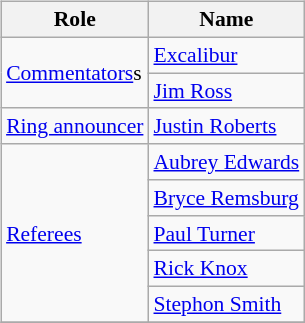<table class=wikitable style="font-size:90%; margin: 0.5em 0 0.5em 1em; float: right; clear: right;">
<tr>
<th>Role</th>
<th>Name</th>
</tr>
<tr>
<td rowspan=2><a href='#'>Commentators</a>s</td>
<td><a href='#'>Excalibur</a></td>
</tr>
<tr>
<td><a href='#'>Jim Ross</a></td>
</tr>
<tr>
<td><a href='#'>Ring announcer</a></td>
<td><a href='#'>Justin Roberts</a></td>
</tr>
<tr>
<td rowspan=5><a href='#'>Referees</a></td>
<td><a href='#'>Aubrey Edwards</a></td>
</tr>
<tr>
<td><a href='#'>Bryce Remsburg</a></td>
</tr>
<tr>
<td><a href='#'>Paul Turner</a></td>
</tr>
<tr>
<td><a href='#'>Rick Knox</a></td>
</tr>
<tr>
<td><a href='#'>Stephon Smith</a></td>
</tr>
<tr>
</tr>
</table>
